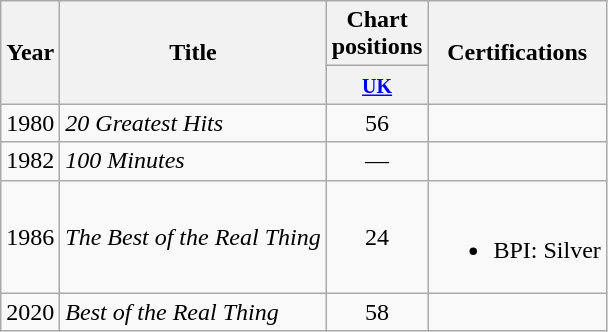<table class="wikitable" style=text-align:center;>
<tr>
<th scope="col" rowspan="2">Year</th>
<th scope="col" rowspan="2">Title</th>
<th scope="col" colspan="1">Chart positions</th>
<th scope="col" rowspan="2">Certifications</th>
</tr>
<tr>
<th scope="col" style="width:40px;"><small><a href='#'>UK</a><br></small></th>
</tr>
<tr>
<td>1980</td>
<td align="left"><em>20 Greatest Hits</em></td>
<td>56</td>
<td></td>
</tr>
<tr>
<td>1982</td>
<td align="left"><em>100 Minutes</em></td>
<td>—</td>
<td></td>
</tr>
<tr>
<td>1986</td>
<td align="left"><em>The Best of the Real Thing</em></td>
<td>24</td>
<td><br><ul><li>BPI: Silver</li></ul></td>
</tr>
<tr>
<td>2020</td>
<td align="left"><em>Best of the Real Thing</em></td>
<td>58</td>
<td></td>
</tr>
</table>
